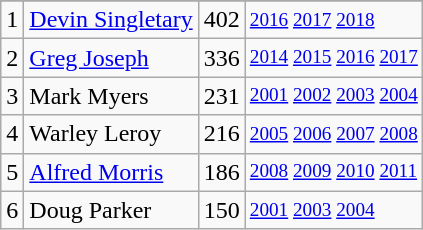<table class="wikitable">
<tr>
</tr>
<tr>
<td>1</td>
<td><a href='#'>Devin Singletary</a></td>
<td><abbr>402</abbr></td>
<td style="font-size:80%;"><a href='#'>2016</a> <a href='#'>2017</a> <a href='#'>2018</a></td>
</tr>
<tr>
<td>2</td>
<td><a href='#'>Greg Joseph</a></td>
<td><abbr>336</abbr></td>
<td style="font-size:80%;"><a href='#'>2014</a> <a href='#'>2015</a> <a href='#'>2016</a> <a href='#'>2017</a></td>
</tr>
<tr>
<td>3</td>
<td>Mark Myers</td>
<td><abbr>231</abbr></td>
<td style="font-size:80%;"><a href='#'>2001</a> <a href='#'>2002</a> <a href='#'>2003</a> <a href='#'>2004</a></td>
</tr>
<tr>
<td>4</td>
<td>Warley Leroy</td>
<td><abbr>216</abbr></td>
<td style="font-size:80%;"><a href='#'>2005</a> <a href='#'>2006</a> <a href='#'>2007</a> <a href='#'>2008</a></td>
</tr>
<tr>
<td>5</td>
<td><a href='#'>Alfred Morris</a></td>
<td><abbr>186</abbr></td>
<td style="font-size:80%;"><a href='#'>2008</a> <a href='#'>2009</a> <a href='#'>2010</a> <a href='#'>2011</a></td>
</tr>
<tr>
<td>6</td>
<td>Doug Parker</td>
<td><abbr>150</abbr></td>
<td style="font-size:80%;"><a href='#'>2001</a> <a href='#'>2003</a> <a href='#'>2004</a></td>
</tr>
</table>
